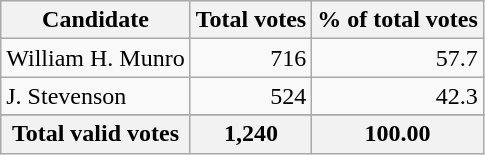<table class="wikitable">
<tr bgcolor="#EEEEEE">
<th align="left">Candidate</th>
<th align="right">Total votes</th>
<th align="right">% of total votes</th>
</tr>
<tr>
<td align="left">William H. Munro</td>
<td align="right">716</td>
<td align="right">57.7</td>
</tr>
<tr>
<td align="left">J. Stevenson</td>
<td align="right">524</td>
<td align="right">42.3</td>
</tr>
<tr>
</tr>
<tr bgcolor="#EEEEEE">
<th align="left">Total valid votes</th>
<th align="right"><strong>1,240</strong></th>
<th align="right"><strong>100.00</strong></th>
</tr>
</table>
